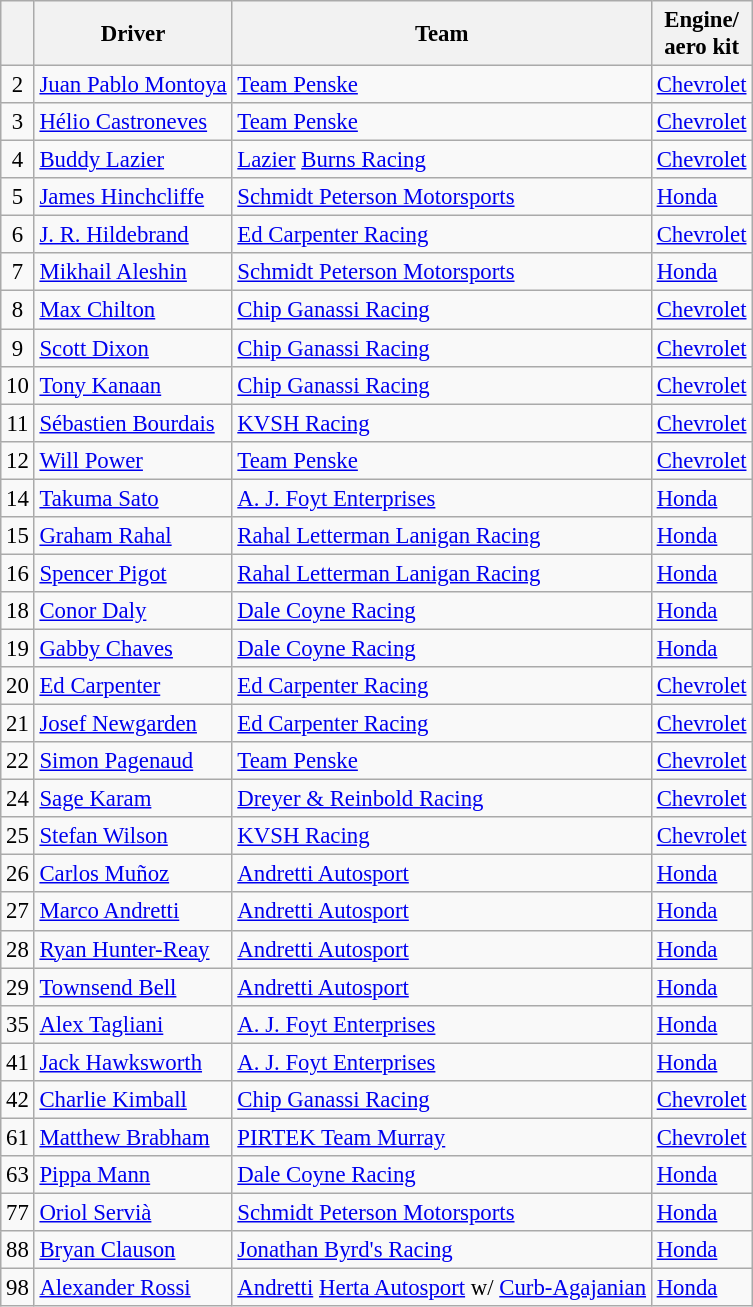<table class="wikitable" style="font-size: 95%;">
<tr>
<th align=center></th>
<th>Driver</th>
<th>Team</th>
<th>Engine/<br>aero kit</th>
</tr>
<tr>
<td style="text-align:center;">2</td>
<td> <a href='#'>Juan Pablo Montoya</a> <strong></strong></td>
<td><a href='#'>Team Penske</a></td>
<td><a href='#'>Chevrolet</a></td>
</tr>
<tr>
<td style="text-align:center;">3</td>
<td> <a href='#'>Hélio Castroneves</a> <strong></strong></td>
<td><a href='#'>Team Penske</a></td>
<td><a href='#'>Chevrolet</a></td>
</tr>
<tr>
<td style="text-align:center;">4</td>
<td> <a href='#'>Buddy Lazier</a> <strong></strong></td>
<td><a href='#'>Lazier</a> <a href='#'>Burns Racing</a></td>
<td><a href='#'>Chevrolet</a></td>
</tr>
<tr>
<td style="text-align:center;">5</td>
<td> <a href='#'>James Hinchcliffe</a></td>
<td><a href='#'>Schmidt Peterson Motorsports</a></td>
<td><a href='#'>Honda</a></td>
</tr>
<tr>
<td style="text-align:center;">6</td>
<td> <a href='#'>J. R. Hildebrand</a></td>
<td><a href='#'>Ed Carpenter Racing</a></td>
<td><a href='#'>Chevrolet</a></td>
</tr>
<tr>
<td style="text-align:center;">7</td>
<td> <a href='#'>Mikhail Aleshin</a></td>
<td><a href='#'>Schmidt Peterson Motorsports</a></td>
<td><a href='#'>Honda</a></td>
</tr>
<tr>
<td style="text-align:center;">8</td>
<td> <a href='#'>Max Chilton</a> <strong></strong></td>
<td><a href='#'>Chip Ganassi Racing</a></td>
<td><a href='#'>Chevrolet</a></td>
</tr>
<tr>
<td style="text-align:center;">9</td>
<td> <a href='#'>Scott Dixon</a> <strong></strong></td>
<td><a href='#'>Chip Ganassi Racing</a></td>
<td><a href='#'>Chevrolet</a></td>
</tr>
<tr>
<td style="text-align:center;">10</td>
<td> <a href='#'>Tony Kanaan</a> <strong></strong></td>
<td><a href='#'>Chip Ganassi Racing</a></td>
<td><a href='#'>Chevrolet</a></td>
</tr>
<tr>
<td style="text-align:center;">11</td>
<td> <a href='#'>Sébastien Bourdais</a></td>
<td><a href='#'>KVSH Racing</a></td>
<td><a href='#'>Chevrolet</a></td>
</tr>
<tr>
<td style="text-align:center;">12</td>
<td> <a href='#'>Will Power</a></td>
<td><a href='#'>Team Penske</a></td>
<td><a href='#'>Chevrolet</a></td>
</tr>
<tr>
<td style="text-align:center;">14</td>
<td> <a href='#'>Takuma Sato</a></td>
<td><a href='#'>A. J. Foyt Enterprises</a></td>
<td><a href='#'>Honda</a></td>
</tr>
<tr>
<td style="text-align:center;">15</td>
<td> <a href='#'>Graham Rahal</a></td>
<td><a href='#'>Rahal Letterman Lanigan Racing</a></td>
<td><a href='#'>Honda</a></td>
</tr>
<tr>
<td style="text-align:center;">16</td>
<td> <a href='#'>Spencer Pigot</a> <strong></strong></td>
<td><a href='#'>Rahal Letterman Lanigan Racing</a></td>
<td><a href='#'>Honda</a></td>
</tr>
<tr>
<td style="text-align:center;">18</td>
<td> <a href='#'>Conor Daly</a></td>
<td><a href='#'>Dale Coyne Racing</a></td>
<td><a href='#'>Honda</a></td>
</tr>
<tr>
<td style="text-align:center;">19</td>
<td> <a href='#'>Gabby Chaves</a></td>
<td><a href='#'>Dale Coyne Racing</a></td>
<td><a href='#'>Honda</a></td>
</tr>
<tr>
<td style="text-align:center;">20</td>
<td> <a href='#'>Ed Carpenter</a></td>
<td><a href='#'>Ed Carpenter Racing</a></td>
<td><a href='#'>Chevrolet</a></td>
</tr>
<tr>
<td style="text-align:center;">21</td>
<td> <a href='#'>Josef Newgarden</a></td>
<td><a href='#'>Ed Carpenter Racing</a></td>
<td><a href='#'>Chevrolet</a></td>
</tr>
<tr>
<td style="text-align:center;">22</td>
<td> <a href='#'>Simon Pagenaud</a></td>
<td><a href='#'>Team Penske</a></td>
<td><a href='#'>Chevrolet</a></td>
</tr>
<tr>
<td style="text-align:center;">24</td>
<td> <a href='#'>Sage Karam</a></td>
<td><a href='#'>Dreyer & Reinbold Racing</a></td>
<td><a href='#'>Chevrolet</a></td>
</tr>
<tr>
<td style="text-align:center;">25</td>
<td> <a href='#'>Stefan Wilson</a> <strong></strong></td>
<td><a href='#'>KVSH Racing</a></td>
<td><a href='#'>Chevrolet</a></td>
</tr>
<tr>
<td style="text-align:center;">26</td>
<td> <a href='#'>Carlos Muñoz</a></td>
<td><a href='#'>Andretti Autosport</a></td>
<td><a href='#'>Honda</a></td>
</tr>
<tr>
<td style="text-align:center;">27</td>
<td> <a href='#'>Marco Andretti</a></td>
<td><a href='#'>Andretti Autosport</a></td>
<td><a href='#'>Honda</a></td>
</tr>
<tr>
<td style="text-align:center;">28</td>
<td> <a href='#'>Ryan Hunter-Reay</a> <strong></strong></td>
<td><a href='#'>Andretti Autosport</a></td>
<td><a href='#'>Honda</a></td>
</tr>
<tr>
<td style="text-align:center;">29</td>
<td> <a href='#'>Townsend Bell</a></td>
<td><a href='#'>Andretti Autosport</a></td>
<td><a href='#'>Honda</a></td>
</tr>
<tr>
<td style="text-align:center;">35</td>
<td> <a href='#'>Alex Tagliani</a></td>
<td><a href='#'>A. J. Foyt Enterprises</a></td>
<td><a href='#'>Honda</a></td>
</tr>
<tr>
<td style="text-align:center;">41</td>
<td> <a href='#'>Jack Hawksworth</a></td>
<td><a href='#'>A. J. Foyt Enterprises</a></td>
<td><a href='#'>Honda</a></td>
</tr>
<tr>
<td style="text-align:center;">42</td>
<td> <a href='#'>Charlie Kimball</a></td>
<td><a href='#'>Chip Ganassi Racing</a></td>
<td><a href='#'>Chevrolet</a></td>
</tr>
<tr>
<td style="text-align:center;">61</td>
<td> <a href='#'>Matthew Brabham</a> <strong></strong></td>
<td><a href='#'>PIRTEK Team Murray</a></td>
<td><a href='#'>Chevrolet</a></td>
</tr>
<tr>
<td style="text-align:center;">63</td>
<td> <a href='#'>Pippa Mann</a></td>
<td><a href='#'>Dale Coyne Racing</a></td>
<td><a href='#'>Honda</a></td>
</tr>
<tr>
<td style="text-align:center;">77</td>
<td> <a href='#'>Oriol Servià</a></td>
<td><a href='#'>Schmidt Peterson Motorsports</a></td>
<td><a href='#'>Honda</a></td>
</tr>
<tr>
<td style="text-align:center;">88</td>
<td> <a href='#'>Bryan Clauson</a></td>
<td><a href='#'>Jonathan Byrd's Racing</a></td>
<td><a href='#'>Honda</a></td>
</tr>
<tr>
<td style="text-align:center;">98</td>
<td> <a href='#'>Alexander Rossi</a> <strong></strong></td>
<td><a href='#'>Andretti</a> <a href='#'>Herta Autosport</a> w/ <a href='#'>Curb-Agajanian</a></td>
<td><a href='#'>Honda</a></td>
</tr>
</table>
